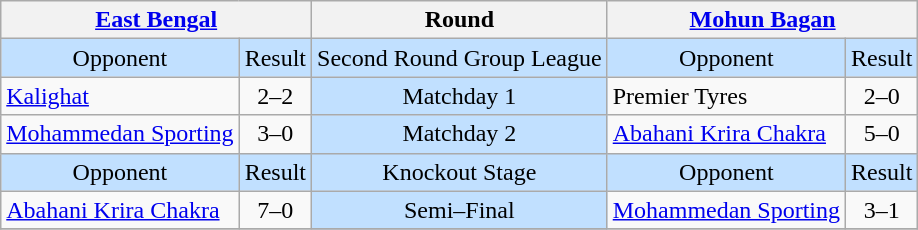<table class="wikitable" style="text-align:center">
<tr>
<th colspan="2"><a href='#'>East Bengal</a></th>
<th>Round</th>
<th colspan="2"><a href='#'>Mohun Bagan</a></th>
</tr>
<tr style="background:#C1E0FF">
<td>Opponent</td>
<td colspan="1">Result</td>
<td>Second Round Group League</td>
<td>Opponent</td>
<td colspan="1">Result</td>
</tr>
<tr>
<td style="text-align:left"><a href='#'>Kalighat</a></td>
<td colspan="1">2–2</td>
<td style="background:#C1E0FF">Matchday 1</td>
<td style="text-align:left">Premier Tyres</td>
<td colspan="1">2–0</td>
</tr>
<tr>
<td style="text-align:left"><a href='#'>Mohammedan Sporting</a></td>
<td colspan="1">3–0</td>
<td style="background:#C1E0FF">Matchday 2</td>
<td style="text-align:left"><a href='#'>Abahani Krira Chakra</a></td>
<td colspan="1">5–0</td>
</tr>
<tr style="background:#C1E0FF">
<td>Opponent</td>
<td>Result</td>
<td>Knockout Stage</td>
<td>Opponent</td>
<td>Result</td>
</tr>
<tr>
<td style="text-align:left"><a href='#'>Abahani Krira Chakra</a></td>
<td>7–0</td>
<td style="background:#C1E0FF">Semi–Final</td>
<td style="text-align:left"><a href='#'>Mohammedan Sporting</a></td>
<td>3–1</td>
</tr>
<tr>
</tr>
</table>
